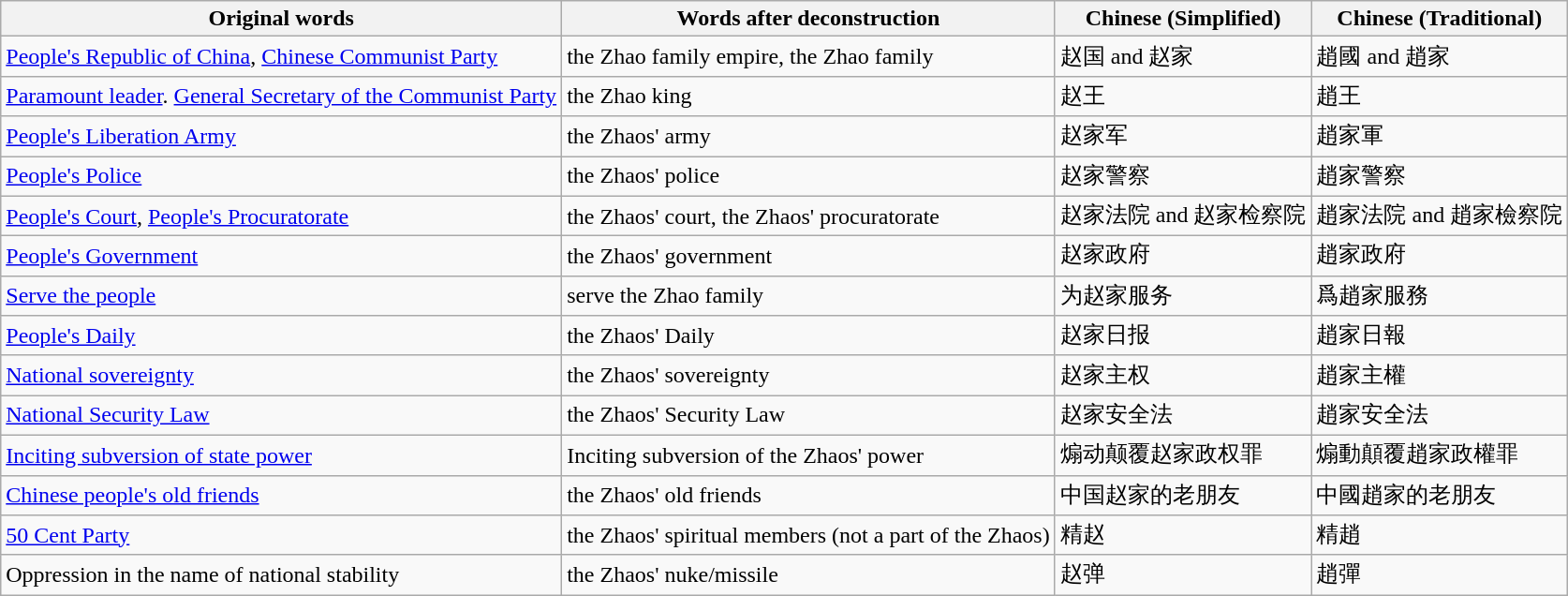<table class="wikitable">
<tr>
<th>Original words</th>
<th>Words after deconstruction</th>
<th>Chinese (Simplified)</th>
<th>Chinese (Traditional)</th>
</tr>
<tr>
<td><a href='#'>People's Republic of China</a>, <a href='#'>Chinese Communist Party</a></td>
<td>the Zhao family empire, the Zhao family</td>
<td>赵国 and 赵家</td>
<td>趙國 and 趙家</td>
</tr>
<tr>
<td><a href='#'>Paramount leader</a>. <a href='#'>General Secretary of the Communist Party</a></td>
<td>the Zhao king</td>
<td>赵王</td>
<td>趙王</td>
</tr>
<tr>
<td><a href='#'>People's Liberation Army</a></td>
<td>the Zhaos' army</td>
<td>赵家军</td>
<td>趙家軍</td>
</tr>
<tr>
<td><a href='#'>People's Police</a></td>
<td>the Zhaos' police</td>
<td>赵家警察</td>
<td>趙家警察</td>
</tr>
<tr>
<td><a href='#'>People's Court</a>, <a href='#'>People's Procuratorate</a></td>
<td>the Zhaos' court, the Zhaos' procuratorate</td>
<td>赵家法院 and 赵家检察院</td>
<td>趙家法院 and 趙家檢察院</td>
</tr>
<tr>
<td><a href='#'>People's Government</a></td>
<td>the Zhaos' government</td>
<td>赵家政府</td>
<td>趙家政府</td>
</tr>
<tr>
<td><a href='#'>Serve the people</a></td>
<td>serve the Zhao family</td>
<td>为赵家服务</td>
<td>爲趙家服務</td>
</tr>
<tr>
<td><a href='#'>People's Daily</a></td>
<td>the Zhaos' Daily</td>
<td>赵家日报</td>
<td>趙家日報</td>
</tr>
<tr>
<td><a href='#'>National sovereignty</a></td>
<td>the Zhaos' sovereignty</td>
<td>赵家主权</td>
<td>趙家主權</td>
</tr>
<tr>
<td><a href='#'>National Security Law</a></td>
<td>the Zhaos' Security Law</td>
<td>赵家安全法</td>
<td>趙家安全法</td>
</tr>
<tr>
<td><a href='#'>Inciting subversion of state power</a></td>
<td>Inciting subversion of the Zhaos' power</td>
<td>煽动颠覆赵家政权罪</td>
<td>煽動顛覆趙家政權罪</td>
</tr>
<tr>
<td><a href='#'>Chinese people's old friends</a></td>
<td>the Zhaos' old friends</td>
<td>中国赵家的老朋友</td>
<td>中國趙家的老朋友</td>
</tr>
<tr>
<td><a href='#'>50 Cent Party</a></td>
<td>the Zhaos' spiritual members (not a part of the Zhaos)</td>
<td>精赵</td>
<td>精趙</td>
</tr>
<tr>
<td>Oppression in the name of national stability</td>
<td>the Zhaos' nuke/missile</td>
<td>赵弹</td>
<td>趙彈</td>
</tr>
</table>
